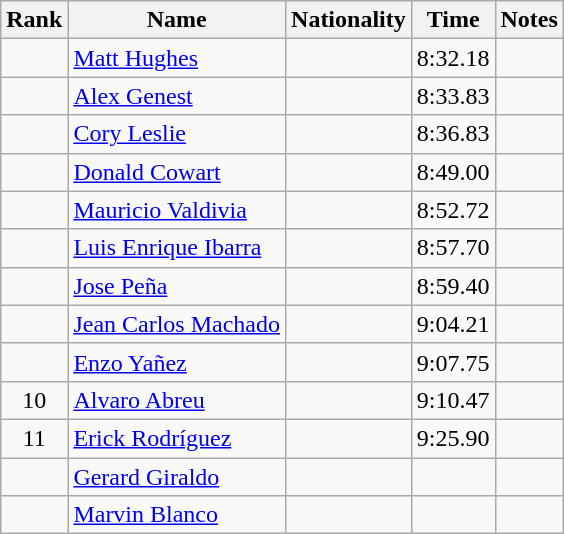<table class="wikitable sortable" style="text-align:center">
<tr>
<th>Rank</th>
<th>Name</th>
<th>Nationality</th>
<th>Time</th>
<th>Notes</th>
</tr>
<tr>
<td></td>
<td align=left><a href='#'>Matt Hughes</a></td>
<td align=left></td>
<td>8:32.18</td>
<td></td>
</tr>
<tr>
<td></td>
<td align=left><a href='#'>Alex Genest</a></td>
<td align=left></td>
<td>8:33.83</td>
<td></td>
</tr>
<tr>
<td></td>
<td align=left><a href='#'>Cory Leslie</a></td>
<td align=left></td>
<td>8:36.83</td>
<td></td>
</tr>
<tr>
<td></td>
<td align=left><a href='#'>Donald Cowart</a></td>
<td align=left></td>
<td>8:49.00</td>
<td></td>
</tr>
<tr>
<td></td>
<td align=left><a href='#'>Mauricio Valdivia</a></td>
<td align=left></td>
<td>8:52.72</td>
<td></td>
</tr>
<tr>
<td></td>
<td align=left><a href='#'>Luis Enrique Ibarra</a></td>
<td align=left></td>
<td>8:57.70</td>
<td></td>
</tr>
<tr>
<td></td>
<td align=left><a href='#'>Jose Peña</a></td>
<td align=left></td>
<td>8:59.40</td>
<td></td>
</tr>
<tr>
<td></td>
<td align=left><a href='#'>Jean Carlos Machado</a></td>
<td align=left></td>
<td>9:04.21</td>
<td></td>
</tr>
<tr>
<td></td>
<td align=left><a href='#'>Enzo Yañez</a></td>
<td align=left></td>
<td>9:07.75</td>
<td></td>
</tr>
<tr>
<td>10</td>
<td align=left><a href='#'>Alvaro Abreu</a></td>
<td align=left></td>
<td>9:10.47</td>
<td></td>
</tr>
<tr>
<td>11</td>
<td align=left><a href='#'>Erick Rodríguez</a></td>
<td align=left></td>
<td>9:25.90</td>
<td></td>
</tr>
<tr>
<td></td>
<td align=left><a href='#'>Gerard Giraldo</a></td>
<td align=left></td>
<td></td>
<td></td>
</tr>
<tr>
<td></td>
<td align=left><a href='#'>Marvin Blanco</a></td>
<td align=left></td>
<td></td>
<td></td>
</tr>
</table>
